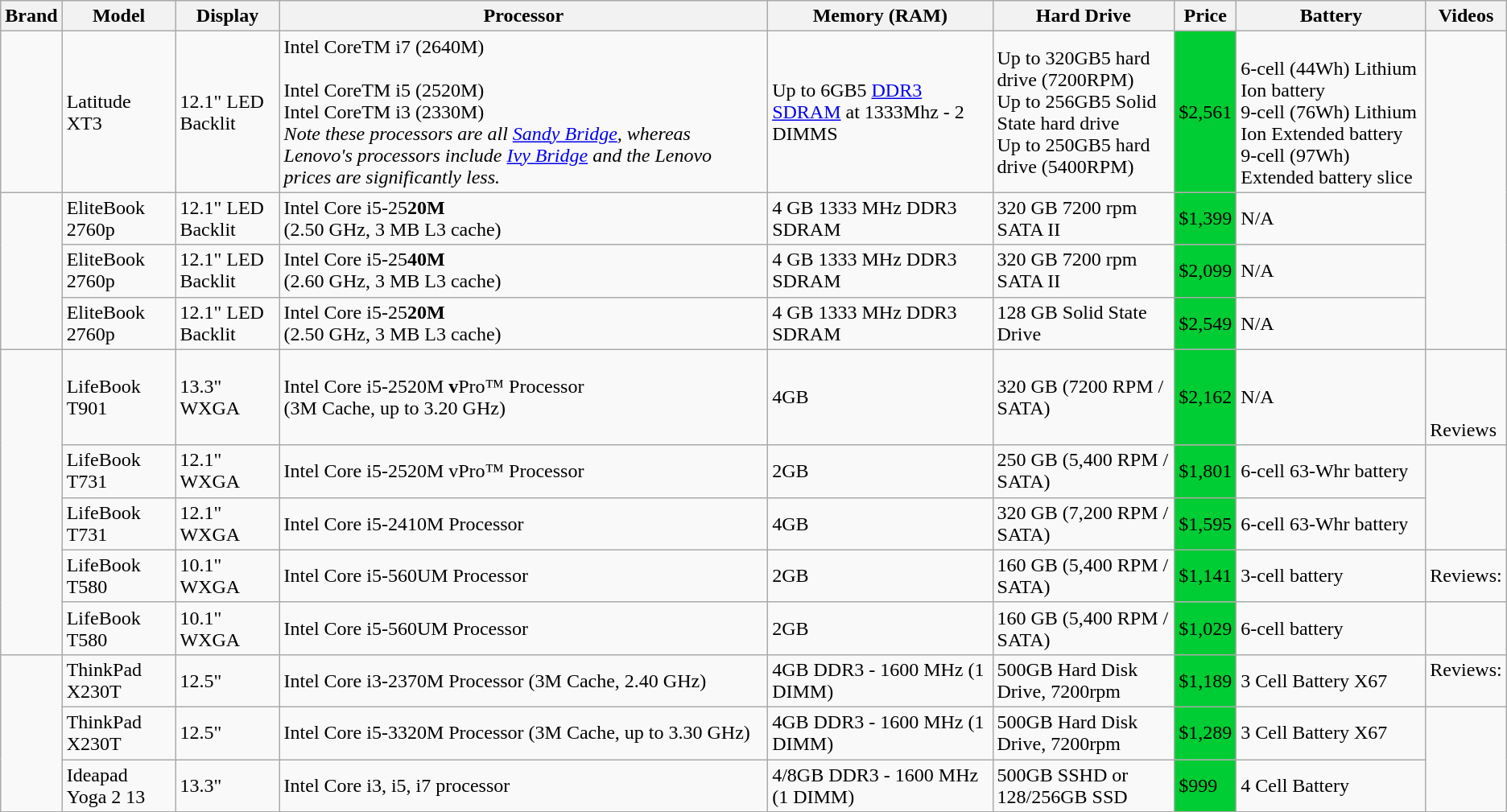<table class="wikitable sortable">
<tr>
<th>Brand</th>
<th>Model</th>
<th>Display</th>
<th>Processor</th>
<th>Memory (RAM)</th>
<th>Hard Drive</th>
<th>Price</th>
<th>Battery</th>
<th>Videos</th>
</tr>
<tr>
<td rowspan=1></td>
<td>Latitude XT3</td>
<td>12.1" LED Backlit</td>
<td>Intel CoreTM i7 (2640M)<br><br>Intel CoreTM i5 (2520M)
<br>Intel CoreTM i3 (2330M) 
<br><em>Note these processors are all <a href='#'>Sandy Bridge</a>, whereas Lenovo's processors include <a href='#'>Ivy Bridge</a> and the Lenovo prices are significantly less.</em></td>
<td>Up to 6GB5 <a href='#'>DDR3 SDRAM</a> at 1333Mhz - 2 DIMMS</td>
<td>Up to 320GB5 hard drive (7200RPM)<br>Up to 256GB5 Solid State hard drive<br>Up to 250GB5 hard drive (5400RPM)</td>
<td bgcolor="#00cc33">$2,561 </td>
<td><br>6-cell (44Wh) Lithium Ion battery<br>9-cell (76Wh) Lithium Ion Extended battery<br>9-cell (97Wh) Extended battery slice</td>
</tr>
<tr>
<td rowspan=3></td>
<td>EliteBook 2760p</td>
<td>12.1" LED Backlit</td>
<td>Intel Core i5-25<strong>20M</strong><br> (2.50 GHz, 3 MB L3 cache)</td>
<td>4 GB 1333 MHz DDR3 SDRAM</td>
<td>320 GB 7200 rpm SATA II</td>
<td bgcolor="#00cc33">$1,399 </td>
<td>N/A</td>
</tr>
<tr>
<td>EliteBook 2760p</td>
<td>12.1" LED Backlit</td>
<td>Intel Core i5-25<strong>40M</strong><br> (2.60 GHz, 3 MB L3 cache)</td>
<td>4 GB 1333 MHz DDR3 SDRAM</td>
<td>320 GB 7200 rpm SATA II</td>
<td bgcolor="#00cc33">$2,099</td>
<td>N/A</td>
</tr>
<tr>
<td>EliteBook 2760p</td>
<td>12.1" LED Backlit</td>
<td>Intel Core i5-25<strong>20M</strong><br> (2.50 GHz, 3 MB L3 cache)</td>
<td>4 GB 1333 MHz DDR3 SDRAM</td>
<td>128 GB Solid State Drive</td>
<td bgcolor="#00cc33">$2,549</td>
<td>N/A</td>
</tr>
<tr>
<td rowspan=5></td>
<td>LifeBook T901</td>
<td>13.3" WXGA</td>
<td>Intel Core i5-2520M <strong>v</strong>Pro™ Processor <br>(3M Cache, up to 3.20 GHz) </td>
<td>4GB</td>
<td>320 GB (7200 RPM / SATA)</td>
<td bgcolor="#00cc33">$2,162</td>
<td>N/A</td>
<td> <br> <br><br> Reviews<br>   </td>
</tr>
<tr>
<td>LifeBook T731</td>
<td>12.1" WXGA</td>
<td>Intel Core i5-2520M vPro™ Processor</td>
<td>2GB</td>
<td>250 GB (5,400 RPM / SATA)</td>
<td bgcolor="#00cc33">$1,801</td>
<td>6-cell 63-Whr battery</td>
</tr>
<tr>
<td>LifeBook T731</td>
<td>12.1" WXGA</td>
<td>Intel Core i5-2410M Processor</td>
<td>4GB</td>
<td>320 GB (7,200 RPM / SATA)</td>
<td bgcolor="#00cc33">$1,595</td>
<td>6-cell 63-Whr battery</td>
</tr>
<tr>
<td>LifeBook T580</td>
<td>10.1" WXGA</td>
<td>Intel Core i5-560UM Processor</td>
<td>2GB</td>
<td>160 GB (5,400 RPM / SATA)</td>
<td bgcolor="#00cc33">$1,141</td>
<td>3-cell battery</td>
<td>Reviews: <br></td>
</tr>
<tr>
<td>LifeBook T580</td>
<td>10.1" WXGA</td>
<td>Intel Core i5-560UM Processor</td>
<td>2GB</td>
<td>160 GB (5,400 RPM / SATA)</td>
<td bgcolor="#00cc33">$1,029</td>
<td>6-cell battery</td>
</tr>
<tr>
<td rowspan=5></td>
<td>ThinkPad X230T</td>
<td>12.5"</td>
<td>Intel Core i3-2370M Processor (3M Cache, 2.40 GHz)</td>
<td>4GB DDR3 - 1600 MHz (1 DIMM)</td>
<td>500GB Hard Disk Drive, 7200rpm</td>
<td bgcolor="#00cc33">$1,189</td>
<td>3 Cell Battery X67</td>
<td>Reviews:<br> <br></td>
</tr>
<tr>
<td>ThinkPad X230T</td>
<td>12.5"</td>
<td>Intel Core i5-3320M Processor (3M Cache, up to 3.30 GHz)</td>
<td>4GB DDR3 - 1600 MHz (1 DIMM)</td>
<td>500GB Hard Disk Drive, 7200rpm</td>
<td bgcolor="#00cc33">$1,289</td>
<td>3 Cell Battery X67</td>
</tr>
<tr>
<td>Ideapad Yoga 2 13</td>
<td>13.3"</td>
<td>Intel Core i3, i5, i7 processor</td>
<td>4/8GB DDR3 - 1600 MHz (1 DIMM)</td>
<td>500GB SSHD or 128/256GB SSD</td>
<td bgcolor="#00cc33">$999</td>
<td>4 Cell Battery</td>
</tr>
<tr>
</tr>
</table>
